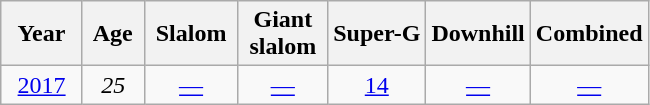<table class=wikitable style="text-align:center">
<tr>
<th>  Year  </th>
<th> Age </th>
<th> Slalom </th>
<th> Giant <br> slalom </th>
<th>Super-G</th>
<th>Downhill</th>
<th>Combined</th>
</tr>
<tr>
<td><a href='#'>2017</a></td>
<td><em>25</em></td>
<td><a href='#'>—</a></td>
<td><a href='#'>—</a></td>
<td><a href='#'>14</a></td>
<td><a href='#'>—</a></td>
<td><a href='#'>—</a></td>
</tr>
</table>
